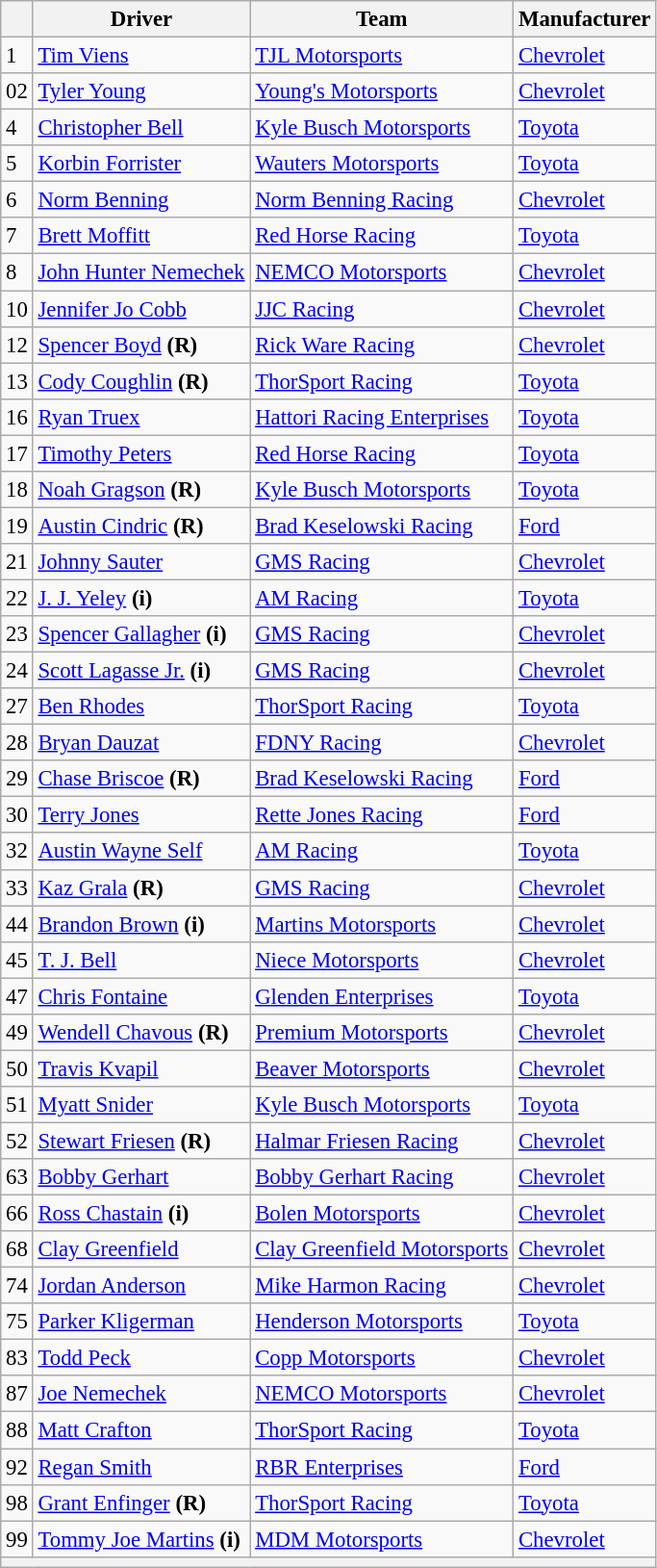<table class="wikitable" style="font-size:95%">
<tr>
<th></th>
<th>Driver</th>
<th>Team</th>
<th>Manufacturer</th>
</tr>
<tr>
<td>1</td>
<td><a href='#'>Tim Viens</a></td>
<td><a href='#'>TJL Motorsports</a></td>
<td><a href='#'>Chevrolet</a></td>
</tr>
<tr>
<td>02</td>
<td><a href='#'>Tyler Young</a></td>
<td><a href='#'>Young's Motorsports</a></td>
<td><a href='#'>Chevrolet</a></td>
</tr>
<tr>
<td>4</td>
<td><a href='#'>Christopher Bell</a></td>
<td><a href='#'>Kyle Busch Motorsports</a></td>
<td><a href='#'>Toyota</a></td>
</tr>
<tr>
<td>5</td>
<td><a href='#'>Korbin Forrister</a></td>
<td><a href='#'>Wauters Motorsports</a></td>
<td><a href='#'>Toyota</a></td>
</tr>
<tr>
<td>6</td>
<td><a href='#'>Norm Benning</a></td>
<td><a href='#'>Norm Benning Racing</a></td>
<td><a href='#'>Chevrolet</a></td>
</tr>
<tr>
<td>7</td>
<td><a href='#'>Brett Moffitt</a></td>
<td><a href='#'>Red Horse Racing</a></td>
<td><a href='#'>Toyota</a></td>
</tr>
<tr>
<td>8</td>
<td><a href='#'>John Hunter Nemechek</a></td>
<td><a href='#'>NEMCO Motorsports</a></td>
<td><a href='#'>Chevrolet</a></td>
</tr>
<tr>
<td>10</td>
<td><a href='#'>Jennifer Jo Cobb</a></td>
<td><a href='#'>JJC Racing</a></td>
<td><a href='#'>Chevrolet</a></td>
</tr>
<tr>
<td>12</td>
<td><a href='#'>Spencer Boyd</a> <strong>(R)</strong></td>
<td><a href='#'>Rick Ware Racing</a></td>
<td><a href='#'>Chevrolet</a></td>
</tr>
<tr>
<td>13</td>
<td><a href='#'>Cody Coughlin</a> <strong>(R)</strong></td>
<td><a href='#'>ThorSport Racing</a></td>
<td><a href='#'>Toyota</a></td>
</tr>
<tr>
<td>16</td>
<td><a href='#'>Ryan Truex</a></td>
<td><a href='#'>Hattori Racing Enterprises</a></td>
<td><a href='#'>Toyota</a></td>
</tr>
<tr>
<td>17</td>
<td><a href='#'>Timothy Peters</a></td>
<td><a href='#'>Red Horse Racing</a></td>
<td><a href='#'>Toyota</a></td>
</tr>
<tr>
<td>18</td>
<td><a href='#'>Noah Gragson</a> <strong>(R)</strong></td>
<td><a href='#'>Kyle Busch Motorsports</a></td>
<td><a href='#'>Toyota</a></td>
</tr>
<tr>
<td>19</td>
<td><a href='#'>Austin Cindric</a> <strong>(R)</strong></td>
<td><a href='#'>Brad Keselowski Racing</a></td>
<td><a href='#'>Ford</a></td>
</tr>
<tr>
<td>21</td>
<td><a href='#'>Johnny Sauter</a></td>
<td><a href='#'>GMS Racing</a></td>
<td><a href='#'>Chevrolet</a></td>
</tr>
<tr>
<td>22</td>
<td><a href='#'>J. J. Yeley</a> <strong>(i)</strong></td>
<td><a href='#'>AM Racing</a></td>
<td><a href='#'>Toyota</a></td>
</tr>
<tr>
<td>23</td>
<td><a href='#'>Spencer Gallagher</a> <strong>(i)</strong></td>
<td><a href='#'>GMS Racing</a></td>
<td><a href='#'>Chevrolet</a></td>
</tr>
<tr>
<td>24</td>
<td><a href='#'>Scott Lagasse Jr.</a> <strong>(i)</strong></td>
<td><a href='#'>GMS Racing</a></td>
<td><a href='#'>Chevrolet</a></td>
</tr>
<tr>
<td>27</td>
<td><a href='#'>Ben Rhodes</a></td>
<td><a href='#'>ThorSport Racing</a></td>
<td><a href='#'>Toyota</a></td>
</tr>
<tr>
<td>28</td>
<td><a href='#'>Bryan Dauzat</a></td>
<td><a href='#'>FDNY Racing</a></td>
<td><a href='#'>Chevrolet</a></td>
</tr>
<tr>
<td>29</td>
<td><a href='#'>Chase Briscoe</a> <strong>(R)</strong></td>
<td><a href='#'>Brad Keselowski Racing</a></td>
<td><a href='#'>Ford</a></td>
</tr>
<tr>
<td>30</td>
<td><a href='#'>Terry Jones</a></td>
<td><a href='#'>Rette Jones Racing</a></td>
<td><a href='#'>Ford</a></td>
</tr>
<tr>
<td>32</td>
<td><a href='#'>Austin Wayne Self</a></td>
<td><a href='#'>AM Racing</a></td>
<td><a href='#'>Toyota</a></td>
</tr>
<tr>
<td>33</td>
<td><a href='#'>Kaz Grala</a> <strong>(R)</strong></td>
<td><a href='#'>GMS Racing</a></td>
<td><a href='#'>Chevrolet</a></td>
</tr>
<tr>
<td>44</td>
<td><a href='#'>Brandon Brown</a> <strong>(i)</strong></td>
<td><a href='#'>Martins Motorsports</a></td>
<td><a href='#'>Chevrolet</a></td>
</tr>
<tr>
<td>45</td>
<td><a href='#'>T. J. Bell</a></td>
<td><a href='#'>Niece Motorsports</a></td>
<td><a href='#'>Chevrolet</a></td>
</tr>
<tr>
<td>47</td>
<td><a href='#'>Chris Fontaine</a></td>
<td><a href='#'>Glenden Enterprises</a></td>
<td><a href='#'>Toyota</a></td>
</tr>
<tr>
<td>49</td>
<td><a href='#'>Wendell Chavous</a> <strong>(R)</strong></td>
<td><a href='#'>Premium Motorsports</a></td>
<td><a href='#'>Chevrolet</a></td>
</tr>
<tr>
<td>50</td>
<td><a href='#'>Travis Kvapil</a></td>
<td><a href='#'>Beaver Motorsports</a></td>
<td><a href='#'>Chevrolet</a></td>
</tr>
<tr>
<td>51</td>
<td><a href='#'>Myatt Snider</a></td>
<td><a href='#'>Kyle Busch Motorsports</a></td>
<td><a href='#'>Toyota</a></td>
</tr>
<tr>
<td>52</td>
<td><a href='#'>Stewart Friesen</a> <strong>(R)</strong></td>
<td><a href='#'>Halmar Friesen Racing</a></td>
<td><a href='#'>Chevrolet</a></td>
</tr>
<tr>
<td>63</td>
<td><a href='#'>Bobby Gerhart</a></td>
<td><a href='#'>Bobby Gerhart Racing</a></td>
<td><a href='#'>Chevrolet</a></td>
</tr>
<tr>
<td>66</td>
<td><a href='#'>Ross Chastain</a> <strong>(i)</strong></td>
<td><a href='#'>Bolen Motorsports</a></td>
<td><a href='#'>Chevrolet</a></td>
</tr>
<tr>
<td>68</td>
<td><a href='#'>Clay Greenfield</a></td>
<td><a href='#'>Clay Greenfield Motorsports</a></td>
<td><a href='#'>Chevrolet</a></td>
</tr>
<tr>
<td>74</td>
<td><a href='#'>Jordan Anderson</a></td>
<td><a href='#'>Mike Harmon Racing</a></td>
<td><a href='#'>Chevrolet</a></td>
</tr>
<tr>
<td>75</td>
<td><a href='#'>Parker Kligerman</a></td>
<td><a href='#'>Henderson Motorsports</a></td>
<td><a href='#'>Toyota</a></td>
</tr>
<tr>
<td>83</td>
<td><a href='#'>Todd Peck</a></td>
<td><a href='#'>Copp Motorsports</a></td>
<td><a href='#'>Chevrolet</a></td>
</tr>
<tr>
<td>87</td>
<td><a href='#'>Joe Nemechek</a></td>
<td><a href='#'>NEMCO Motorsports</a></td>
<td><a href='#'>Chevrolet</a></td>
</tr>
<tr>
<td>88</td>
<td><a href='#'>Matt Crafton</a></td>
<td><a href='#'>ThorSport Racing</a></td>
<td><a href='#'>Toyota</a></td>
</tr>
<tr>
<td>92</td>
<td><a href='#'>Regan Smith</a></td>
<td><a href='#'>RBR Enterprises</a></td>
<td><a href='#'>Ford</a></td>
</tr>
<tr>
<td>98</td>
<td><a href='#'>Grant Enfinger</a> <strong>(R)</strong></td>
<td><a href='#'>ThorSport Racing</a></td>
<td><a href='#'>Toyota</a></td>
</tr>
<tr>
<td>99</td>
<td><a href='#'>Tommy Joe Martins</a> <strong>(i)</strong></td>
<td><a href='#'>MDM Motorsports</a></td>
<td><a href='#'>Chevrolet</a></td>
</tr>
<tr>
<th colspan="4"></th>
</tr>
</table>
